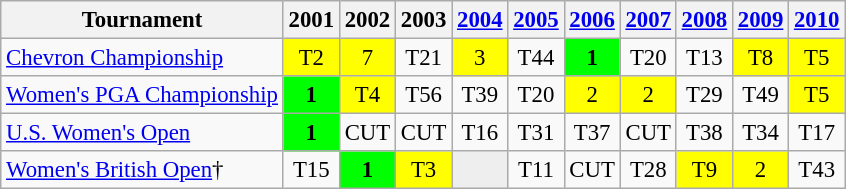<table class="wikitable" style="font-size:95%;text-align:center;">
<tr>
<th>Tournament</th>
<th>2001</th>
<th>2002</th>
<th>2003</th>
<th><a href='#'>2004</a></th>
<th><a href='#'>2005</a></th>
<th><a href='#'>2006</a></th>
<th><a href='#'>2007</a></th>
<th><a href='#'>2008</a></th>
<th><a href='#'>2009</a></th>
<th><a href='#'>2010</a></th>
</tr>
<tr>
<td align=left><a href='#'>Chevron Championship</a></td>
<td style="background:yellow;">T2</td>
<td style="background:yellow;">7</td>
<td>T21</td>
<td style="background:yellow;">3</td>
<td>T44</td>
<td style="background:lime;"><strong>1</strong></td>
<td>T20</td>
<td>T13</td>
<td style="background:yellow;">T8</td>
<td style="background:yellow;">T5</td>
</tr>
<tr>
<td align=left><a href='#'>Women's PGA Championship</a></td>
<td style="background:lime;"><strong>1</strong></td>
<td style="background:yellow;">T4</td>
<td>T56</td>
<td>T39</td>
<td>T20</td>
<td style="background:yellow;">2</td>
<td style="background:yellow;">2</td>
<td>T29</td>
<td>T49</td>
<td style="background:yellow;">T5</td>
</tr>
<tr>
<td align=left><a href='#'>U.S. Women's Open</a></td>
<td style="background:lime;"><strong>1</strong></td>
<td>CUT</td>
<td>CUT</td>
<td>T16</td>
<td>T31</td>
<td>T37</td>
<td>CUT</td>
<td>T38</td>
<td>T34</td>
<td>T17</td>
</tr>
<tr>
<td align=left><a href='#'>Women's British Open</a>†</td>
<td>T15</td>
<td style="background:lime;"><strong>1</strong></td>
<td style="background:yellow;">T3</td>
<td style="background:#eeeeee;"></td>
<td>T11</td>
<td>CUT</td>
<td>T28</td>
<td style="background:yellow;">T9</td>
<td style="background:yellow;">2</td>
<td>T43</td>
</tr>
</table>
